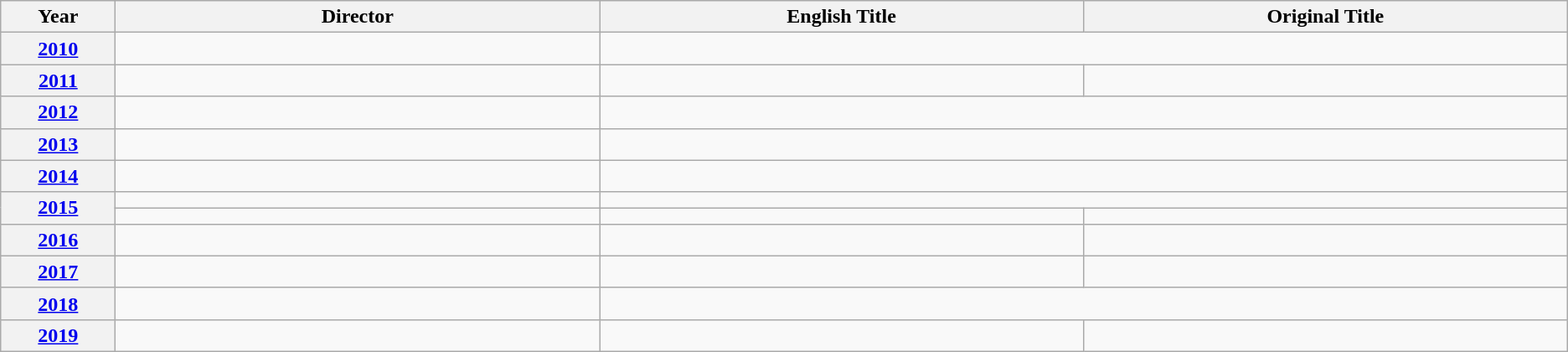<table class="wikitable unsortable">
<tr>
<th scope="col" style="width:2%;">Year</th>
<th scope="col" style="width:10%;">Director</th>
<th scope="col" style="width:10%;">English Title</th>
<th scope="col" style="width:10%;">Original Title</th>
</tr>
<tr>
<th style="text-align:center;"><a href='#'>2010</a></th>
<td> </td>
<td colspan="2"></td>
</tr>
<tr>
<th style="text-align:center;"><a href='#'>2011</a></th>
<td> </td>
<td></td>
<td></td>
</tr>
<tr>
<th style="text-align:center;"><a href='#'>2012</a></th>
<td> </td>
<td colspan="2"></td>
</tr>
<tr>
<th style="text-align:center;"><a href='#'>2013</a></th>
<td> </td>
<td colspan="2"></td>
</tr>
<tr>
<th style="text-align:center;"><a href='#'>2014</a></th>
<td> </td>
<td colspan="2"></td>
</tr>
<tr>
<th rowspan="2" style="text-align:center;"><a href='#'>2015</a></th>
<td> </td>
<td colspan="2"></td>
</tr>
<tr>
<td> </td>
<td></td>
<td></td>
</tr>
<tr>
<th style="text-align:center;"><a href='#'>2016</a></th>
<td> </td>
<td></td>
<td></td>
</tr>
<tr>
<th style="text-align:center;"><a href='#'>2017</a></th>
<td> </td>
<td></td>
<td></td>
</tr>
<tr>
<th style="text-align:center;"><a href='#'>2018</a></th>
<td> </td>
<td colspan="2"></td>
</tr>
<tr>
<th style="text-align:center;"><a href='#'>2019</a></th>
<td> </td>
<td></td>
<td></td>
</tr>
</table>
